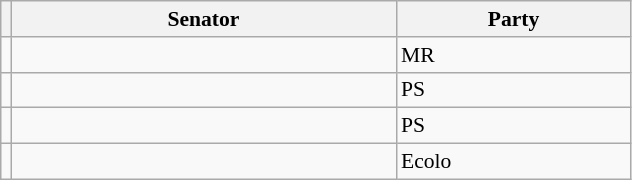<table class="sortable wikitable" style="text-align:left; font-size:90%">
<tr>
<th></th>
<th width="250">Senator</th>
<th width="150">Party</th>
</tr>
<tr>
<td></td>
<td align=left></td>
<td>MR</td>
</tr>
<tr>
<td></td>
<td align=left></td>
<td>PS</td>
</tr>
<tr>
<td></td>
<td align=left></td>
<td>PS</td>
</tr>
<tr>
<td></td>
<td align=left></td>
<td>Ecolo</td>
</tr>
</table>
